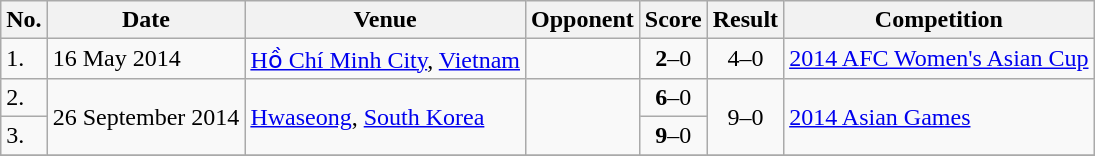<table class="wikitable">
<tr>
<th>No.</th>
<th>Date</th>
<th>Venue</th>
<th>Opponent</th>
<th>Score</th>
<th>Result</th>
<th>Competition</th>
</tr>
<tr>
<td>1.</td>
<td>16 May 2014</td>
<td><a href='#'>Hồ Chí Minh City</a>, <a href='#'>Vietnam</a></td>
<td></td>
<td align=center><strong>2</strong>–0</td>
<td align=center>4–0</td>
<td><a href='#'>2014 AFC Women's Asian Cup</a></td>
</tr>
<tr>
<td>2.</td>
<td rowspan=2>26 September 2014</td>
<td rowspan=2><a href='#'>Hwaseong</a>, <a href='#'>South Korea</a></td>
<td rowspan=2></td>
<td align=center><strong>6</strong>–0</td>
<td rowspan=2 align=center>9–0</td>
<td rowspan=2><a href='#'>2014 Asian Games</a></td>
</tr>
<tr>
<td>3.</td>
<td align=center><strong>9</strong>–0</td>
</tr>
<tr>
</tr>
</table>
